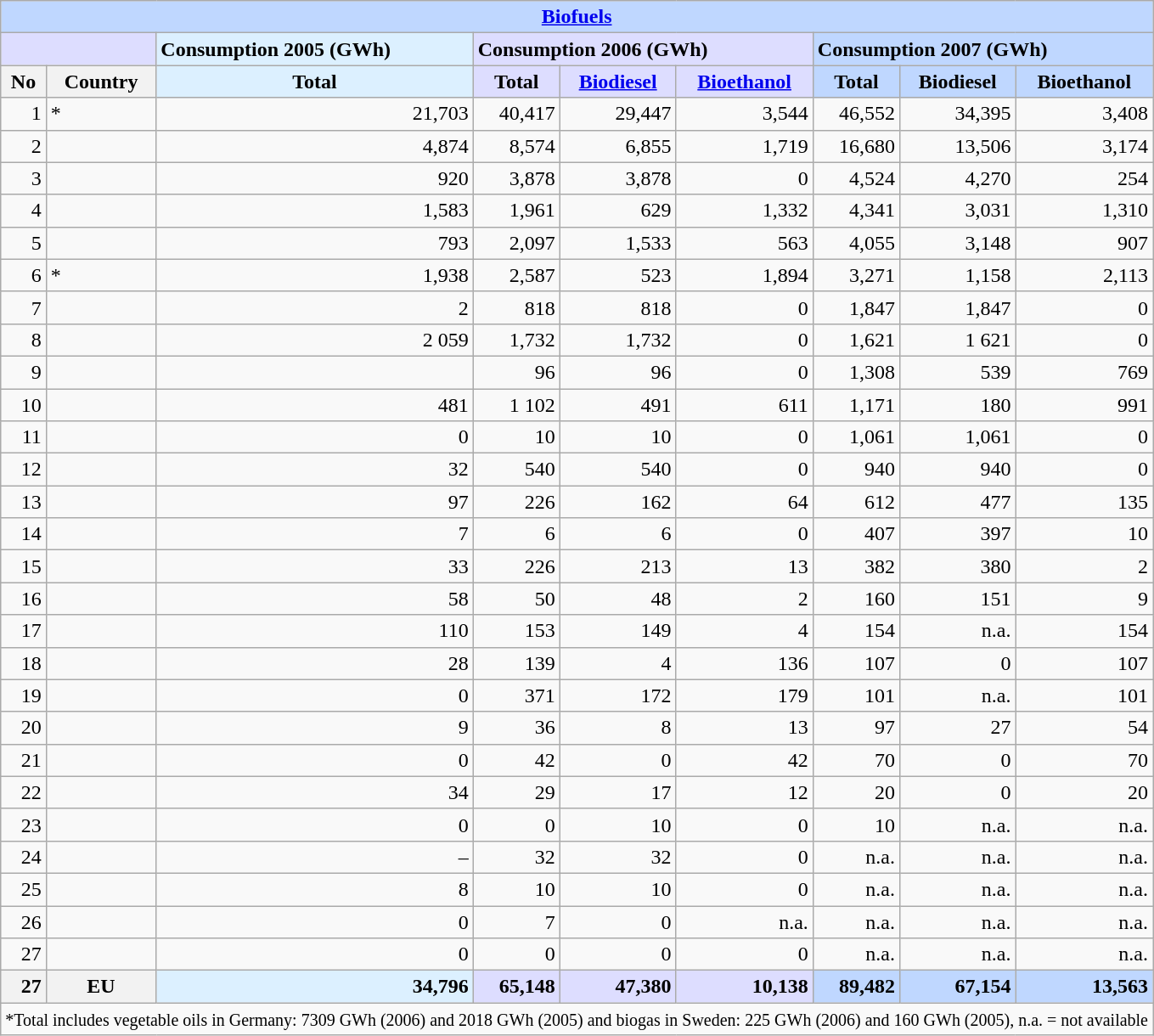<table class="wikitable">
<tr>
<th colspan="9" style="background:#bfd7ff;"><a href='#'>Biofuels</a></th>
</tr>
<tr>
<th colspan="2" style="background:#ddf;"></th>
<th style="background:#dcf0ff; text-align:left;">Consumption 2005 (GWh)</th>
<th colspan="3" style="background:#ddf; text-align:left;">Consumption 2006 (GWh)</th>
<th colspan="3" style="background:#bfd7ff; text-align:left;">Consumption 2007 (GWh)<br></th>
</tr>
<tr>
<th style="background:light yellow;">No</th>
<th style="background:light yellow;">Country</th>
<th style="background:#dcf0ff;">Total</th>
<th style="background:#ddf;">Total</th>
<th style="background:#ddf;"><a href='#'>Biodiesel</a></th>
<th style="background:#ddf;"><a href='#'>Bioethanol</a></th>
<th style="background:#bfd7ff;">Total</th>
<th style="background:#bfd7ff;">Biodiesel</th>
<th style="background:#bfd7ff;">Bioethanol<br></th>
</tr>
<tr>
<td style="text-align:right;">1</td>
<td style="text-align:left;">*</td>
<td style="text-align:right;">21,703</td>
<td style="text-align:right;">40,417</td>
<td style="text-align:right;">29,447</td>
<td style="text-align:right;">3,544</td>
<td style="text-align:right;">46,552</td>
<td style="text-align:right;">34,395</td>
<td style="text-align:right;">3,408</td>
</tr>
<tr>
<td style="text-align:right;">2</td>
<td style="text-align:left;"></td>
<td style="text-align:right;">4,874</td>
<td style="text-align:right;">8,574</td>
<td style="text-align:right;">6,855</td>
<td style="text-align:right;">1,719</td>
<td style="text-align:right;">16,680</td>
<td style="text-align:right;">13,506</td>
<td style="text-align:right;">3,174</td>
</tr>
<tr>
<td style="text-align:right;">3</td>
<td style="text-align:left;"></td>
<td style="text-align:right;">920</td>
<td style="text-align:right;">3,878</td>
<td style="text-align:right;">3,878</td>
<td style="text-align:right;">0</td>
<td style="text-align:right;">4,524</td>
<td style="text-align:right;">4,270</td>
<td style="text-align:right;">254</td>
</tr>
<tr>
<td style="text-align:right;">4</td>
<td style="text-align:left;"></td>
<td style="text-align:right;">1,583</td>
<td style="text-align:right;">1,961</td>
<td style="text-align:right;">629</td>
<td style="text-align:right;">1,332</td>
<td style="text-align:right;">4,341</td>
<td style="text-align:right;">3,031</td>
<td style="text-align:right;">1,310</td>
</tr>
<tr>
<td style="text-align:right;">5</td>
<td style="text-align:left;"></td>
<td style="text-align:right;">793</td>
<td style="text-align:right;">2,097</td>
<td style="text-align:right;">1,533</td>
<td style="text-align:right;">563</td>
<td style="text-align:right;">4,055</td>
<td style="text-align:right;">3,148</td>
<td style="text-align:right;">907</td>
</tr>
<tr>
<td style="text-align:right;">6</td>
<td style="text-align:left;">*</td>
<td style="text-align:right;">1,938</td>
<td style="text-align:right;">2,587</td>
<td style="text-align:right;">523</td>
<td style="text-align:right;">1,894</td>
<td style="text-align:right;">3,271</td>
<td style="text-align:right;">1,158</td>
<td style="text-align:right;">2,113</td>
</tr>
<tr>
<td style="text-align:right;">7</td>
<td style="text-align:left;"></td>
<td style="text-align:right;">2</td>
<td style="text-align:right;">818</td>
<td style="text-align:right;">818</td>
<td style="text-align:right;">0</td>
<td style="text-align:right;">1,847</td>
<td style="text-align:right;">1,847</td>
<td style="text-align:right;">0</td>
</tr>
<tr>
<td style="text-align:right;">8</td>
<td style="text-align:left;"></td>
<td style="text-align:right;">2 059</td>
<td style="text-align:right;">1,732</td>
<td style="text-align:right;">1,732</td>
<td style="text-align:right;">0</td>
<td style="text-align:right;">1,621</td>
<td style="text-align:right;">1 621</td>
<td style="text-align:right;">0</td>
</tr>
<tr>
<td style="text-align:right;">9</td>
<td style="text-align:left;"></td>
<td style="text-align:right;"></td>
<td style="text-align:right;">96</td>
<td style="text-align:right;">96</td>
<td style="text-align:right;">0</td>
<td style="text-align:right;">1,308</td>
<td style="text-align:right;">539</td>
<td style="text-align:right;">769</td>
</tr>
<tr>
<td style="text-align:right;">10</td>
<td style="text-align:left;"></td>
<td style="text-align:right;">481</td>
<td style="text-align:right;">1 102</td>
<td style="text-align:right;">491</td>
<td style="text-align:right;">611</td>
<td style="text-align:right;">1,171</td>
<td style="text-align:right;">180</td>
<td style="text-align:right;">991</td>
</tr>
<tr>
<td style="text-align:right;">11</td>
<td style="text-align:left;"></td>
<td style="text-align:right;">0</td>
<td style="text-align:right;">10</td>
<td style="text-align:right;">10</td>
<td style="text-align:right;">0</td>
<td style="text-align:right;">1,061</td>
<td style="text-align:right;">1,061</td>
<td style="text-align:right;">0</td>
</tr>
<tr>
<td style="text-align:right;">12</td>
<td style="text-align:left;"></td>
<td style="text-align:right;">32</td>
<td style="text-align:right;">540</td>
<td style="text-align:right;">540</td>
<td style="text-align:right;">0</td>
<td style="text-align:right;">940</td>
<td style="text-align:right;">940</td>
<td style="text-align:right;">0</td>
</tr>
<tr>
<td style="text-align:right;">13</td>
<td style="text-align:left;"></td>
<td style="text-align:right;">97</td>
<td style="text-align:right;">226</td>
<td style="text-align:right;">162</td>
<td style="text-align:right;">64</td>
<td style="text-align:right;">612</td>
<td style="text-align:right;">477</td>
<td style="text-align:right;">135</td>
</tr>
<tr>
<td style="text-align:right;">14</td>
<td style="text-align:left;"></td>
<td style="text-align:right;">7</td>
<td style="text-align:right;">6</td>
<td style="text-align:right;">6</td>
<td style="text-align:right;">0</td>
<td style="text-align:right;">407</td>
<td style="text-align:right;">397</td>
<td style="text-align:right;">10</td>
</tr>
<tr>
<td style="text-align:right;">15</td>
<td style="text-align:left;"></td>
<td style="text-align:right;">33</td>
<td style="text-align:right;">226</td>
<td style="text-align:right;">213</td>
<td style="text-align:right;">13</td>
<td style="text-align:right;">382</td>
<td style="text-align:right;">380</td>
<td style="text-align:right;">2</td>
</tr>
<tr>
<td style="text-align:right;">16</td>
<td style="text-align:left;"></td>
<td style="text-align:right;">58</td>
<td style="text-align:right;">50</td>
<td style="text-align:right;">48</td>
<td style="text-align:right;">2</td>
<td style="text-align:right;">160</td>
<td style="text-align:right;">151</td>
<td style="text-align:right;">9</td>
</tr>
<tr>
<td style="text-align:right;">17</td>
<td style="text-align:left;"></td>
<td style="text-align:right;">110</td>
<td style="text-align:right;">153</td>
<td style="text-align:right;">149</td>
<td style="text-align:right;">4</td>
<td style="text-align:right;">154</td>
<td style="text-align:right;">n.a.</td>
<td style="text-align:right;">154</td>
</tr>
<tr>
<td style="text-align:right;">18</td>
<td style="text-align:left;"></td>
<td style="text-align:right;">28</td>
<td style="text-align:right;">139</td>
<td style="text-align:right;">4</td>
<td style="text-align:right;">136</td>
<td style="text-align:right;">107</td>
<td style="text-align:right;">0</td>
<td style="text-align:right;">107</td>
</tr>
<tr>
<td style="text-align:right;">19</td>
<td style="text-align:left;"></td>
<td style="text-align:right;">0</td>
<td style="text-align:right;">371</td>
<td style="text-align:right;">172</td>
<td style="text-align:right;">179</td>
<td style="text-align:right;">101</td>
<td style="text-align:right;">n.a.</td>
<td style="text-align:right;">101</td>
</tr>
<tr>
<td style="text-align:right;">20</td>
<td style="text-align:left;"></td>
<td style="text-align:right;">9</td>
<td style="text-align:right;">36</td>
<td style="text-align:right;">8</td>
<td style="text-align:right;">13</td>
<td style="text-align:right;">97</td>
<td style="text-align:right;">27</td>
<td style="text-align:right;">54</td>
</tr>
<tr>
<td style="text-align:right;">21</td>
<td style="text-align:left;"></td>
<td style="text-align:right;">0</td>
<td style="text-align:right;">42</td>
<td style="text-align:right;">0</td>
<td style="text-align:right;">42</td>
<td style="text-align:right;">70</td>
<td style="text-align:right;">0</td>
<td style="text-align:right;">70</td>
</tr>
<tr>
<td style="text-align:right;">22</td>
<td style="text-align:left;"></td>
<td style="text-align:right;">34</td>
<td style="text-align:right;">29</td>
<td style="text-align:right;">17</td>
<td style="text-align:right;">12</td>
<td style="text-align:right;">20</td>
<td style="text-align:right;">0</td>
<td style="text-align:right;">20</td>
</tr>
<tr>
<td style="text-align:right;">23</td>
<td style="text-align:left;"></td>
<td style="text-align:right;">0</td>
<td style="text-align:right;">0</td>
<td style="text-align:right;">10</td>
<td style="text-align:right;">0</td>
<td style="text-align:right;">10</td>
<td style="text-align:right;">n.a.</td>
<td style="text-align:right;">n.a.</td>
</tr>
<tr>
<td style="text-align:right;">24</td>
<td style="text-align:left;"></td>
<td style="text-align:right;">–</td>
<td style="text-align:right;">32</td>
<td style="text-align:right;">32</td>
<td style="text-align:right;">0</td>
<td style="text-align:right;">n.a.</td>
<td style="text-align:right;">n.a.</td>
<td style="text-align:right;">n.a.</td>
</tr>
<tr>
<td style="text-align:right;">25</td>
<td style="text-align:left;"></td>
<td style="text-align:right;">8</td>
<td style="text-align:right;">10</td>
<td style="text-align:right;">10</td>
<td style="text-align:right;">0</td>
<td style="text-align:right;">n.a.</td>
<td style="text-align:right;">n.a.</td>
<td style="text-align:right;">n.a.</td>
</tr>
<tr>
<td style="text-align:right;">26</td>
<td style="text-align:left;"></td>
<td style="text-align:right;">0</td>
<td style="text-align:right;">7</td>
<td style="text-align:right;">0</td>
<td style="text-align:right;">n.a.</td>
<td style="text-align:right;">n.a.</td>
<td style="text-align:right;">n.a.</td>
<td style="text-align:right;">n.a.</td>
</tr>
<tr>
<td style="text-align:right;">27</td>
<td style="text-align:left;"></td>
<td style="text-align:right;">0</td>
<td style="text-align:right;">0</td>
<td style="text-align:right;">0</td>
<td style="text-align:right;">0</td>
<td style="text-align:right;">n.a.</td>
<td style="text-align:right;">n.a.</td>
<td style="text-align:right;">n.a.</td>
</tr>
<tr>
<th style="text-align:right;">27</th>
<th align=left>EU</th>
<td style="text-align:right; background:#dcf0ff;"><strong>34,796</strong></td>
<td style="text-align:right; background:#ddf;"><strong>65,148</strong></td>
<td style="text-align:right; background:#ddf;"><strong>47,380 </strong></td>
<td style="text-align:right; background:#ddf;"><strong>10,138</strong></td>
<td style="text-align:right; background:#bfd7ff;"><strong>89,482</strong></td>
<td style="text-align:right; background:#bfd7ff;"><strong>67,154</strong></td>
<td style="text-align:right; background:#bfd7ff;"><strong>13,563</strong></td>
</tr>
<tr>
<td colspan="9" style="text-align:left;"><small>*Total includes vegetable oils in Germany:  7309 GWh (2006) and 2018 GWh (2005) and biogas in Sweden: 225 GWh (2006) and 160 GWh (2005), n.a. = not available</small></td>
</tr>
</table>
